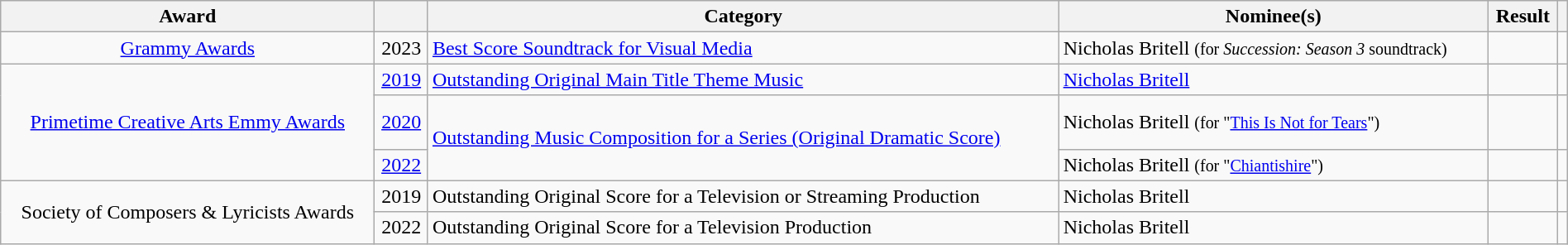<table class="wikitable sortable" style="width:100%">
<tr>
<th scope="col">Award</th>
<th></th>
<th scope="col">Category</th>
<th scope="col">Nominee(s)</th>
<th scope="col">Result</th>
<th scope="col" class="unsortable"></th>
</tr>
<tr>
<td align="center"><a href='#'>Grammy Awards</a></td>
<td align="center">2023</td>
<td><a href='#'>Best Score Soundtrack for Visual Media</a></td>
<td>Nicholas Britell <small>(for <em>Succession: Season 3</em> soundtrack)</small></td>
<td></td>
<td align="center"></td>
</tr>
<tr>
<td rowspan="3" align="center"><a href='#'>Primetime Creative Arts Emmy Awards</a></td>
<td align="center"><a href='#'>2019</a></td>
<td><a href='#'>Outstanding Original Main Title Theme Music</a></td>
<td><a href='#'>Nicholas Britell</a></td>
<td></td>
<td align="center"><br></td>
</tr>
<tr>
<td align="center"><a href='#'>2020</a></td>
<td rowspan="2"><a href='#'>Outstanding Music Composition for a Series (Original Dramatic Score)</a></td>
<td>Nicholas Britell <small>(for "<a href='#'>This Is Not for Tears</a>")</small></td>
<td></td>
<td align="center"><br><br></td>
</tr>
<tr>
<td align="center"><a href='#'>2022</a></td>
<td>Nicholas Britell <small>(for "<a href='#'>Chiantishire</a>")</small></td>
<td></td>
<td align="center"><br></td>
</tr>
<tr>
<td rowspan="2" align="center">Society of Composers & Lyricists Awards</td>
<td align="center">2019</td>
<td>Outstanding Original Score for a Television or Streaming Production</td>
<td>Nicholas Britell</td>
<td></td>
<td align="center"></td>
</tr>
<tr>
<td align="center">2022</td>
<td>Outstanding Original Score for a Television Production</td>
<td>Nicholas Britell</td>
<td></td>
<td></td>
</tr>
</table>
